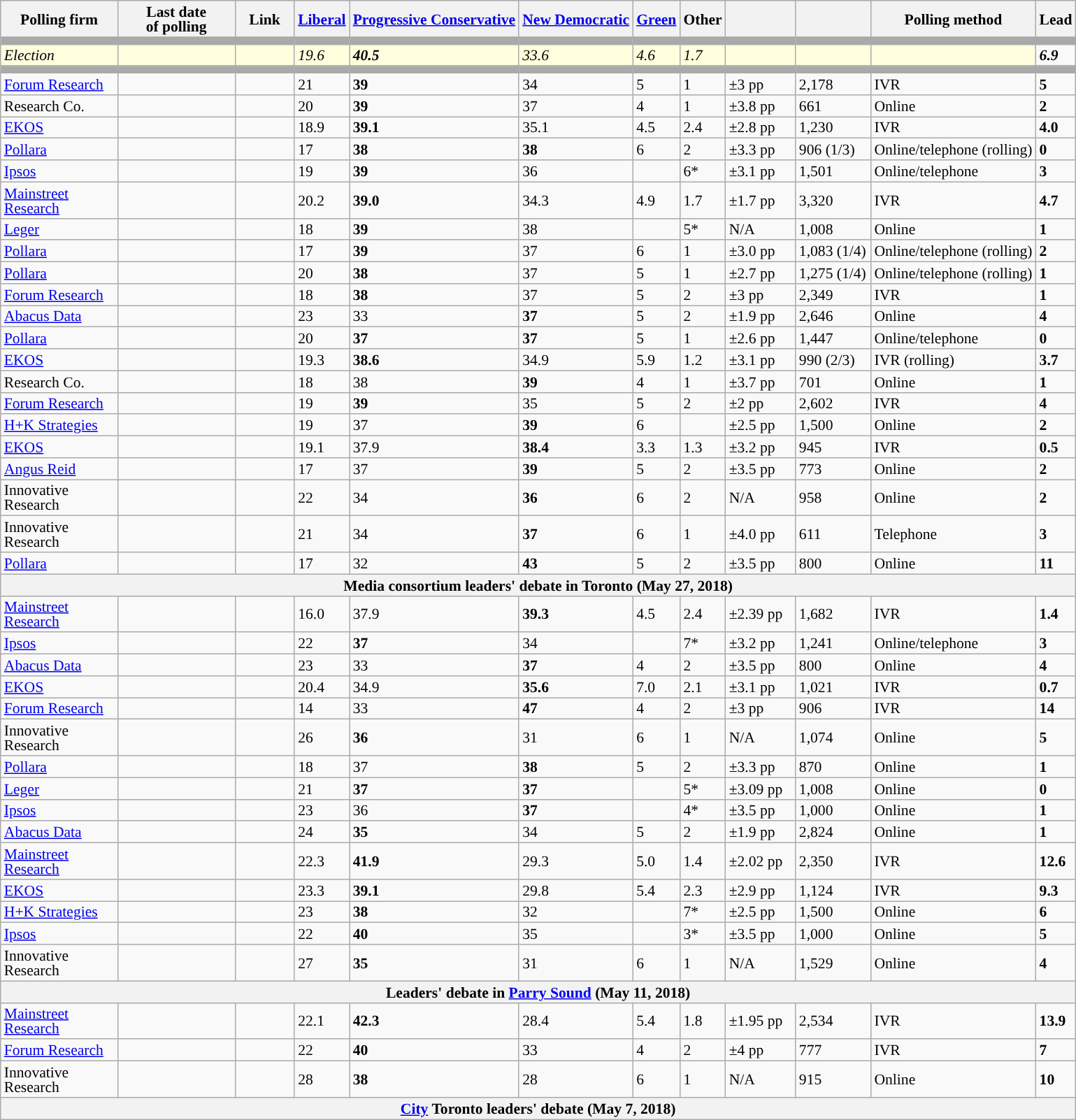<table class="wikitable collapsible sortable collapsed" style="text-align:left;font-size:90%;line-height:14px;">
<tr style="background:#e9e9e9;">
<th style="width:105px">Polling firm</th>
<th style="width:105px">Last date<br>of polling</th>
<th style="width:50px" class="unsortable">Link</th>
<th style="background-color:"><strong><a href='#'>Liberal</a></strong></th>
<th style="background-color:"><strong><a href='#'>Progressive Conservative</a></strong></th>
<th style="background-color:"><strong><a href='#'>New Democratic</a></strong></th>
<th style="background-color:"><strong><a href='#'>Green</a></strong></th>
<th style="background-color:"><strong>Other</strong></th>
<th style="width:60px;" class=unsortable></th>
<th style="width:65px;" class=unsortable></th>
<th>Polling method</th>
<th style="width:20px;" data-sort-type="number">Lead</th>
</tr>
<tr style="background:Darkgrey;">
<td></td>
<td></td>
<td></td>
<td></td>
<td></td>
<td></td>
<td></td>
<td></td>
<td></td>
<td></td>
<td></td>
<td></td>
</tr>
<tr>
<td style="background:#ffd;"><em>Election</em></td>
<td style="background:#ffd;"></td>
<td style="background:#ffd;"><em></em></td>
<td style="background:#ffd;"><em>19.6</em></td>
<td style="background:#ffd;" ><strong><em>40.5</em></strong></td>
<td style="background:#ffd;"><em>33.6</em></td>
<td style="background:#ffd;"><em>4.6</em></td>
<td style="background:#ffd;"><em>1.7</em></td>
<td style="background:#ffd;"></td>
<td style="background:#ffd;"></td>
<td style="background:#ffd;"></td>
<td><strong><em>6.9</em></strong></td>
</tr>
<tr style="background:Darkgrey;">
<td></td>
<td></td>
<td></td>
<td></td>
<td></td>
<td></td>
<td></td>
<td></td>
<td></td>
<td></td>
<td></td>
<td></td>
</tr>
<tr>
<td><a href='#'>Forum Research</a></td>
<td></td>
<td></td>
<td>21</td>
<td><strong>39</strong></td>
<td>34</td>
<td>5</td>
<td>1</td>
<td>±3 pp</td>
<td>2,178</td>
<td>IVR</td>
<td><strong>5</strong></td>
</tr>
<tr>
<td>Research Co.</td>
<td></td>
<td></td>
<td>20</td>
<td><strong>39</strong></td>
<td>37</td>
<td>4</td>
<td>1</td>
<td>±3.8 pp</td>
<td>661</td>
<td>Online</td>
<td><strong>2</strong></td>
</tr>
<tr>
<td><a href='#'>EKOS</a></td>
<td></td>
<td></td>
<td>18.9</td>
<td><strong>39.1</strong></td>
<td>35.1</td>
<td>4.5</td>
<td>2.4</td>
<td>±2.8 pp</td>
<td>1,230</td>
<td>IVR</td>
<td><strong>4.0</strong></td>
</tr>
<tr>
<td><a href='#'>Pollara</a></td>
<td></td>
<td></td>
<td>17</td>
<td><strong>38</strong></td>
<td><strong>38</strong></td>
<td>6</td>
<td>2</td>
<td>±3.3 pp</td>
<td>906 (1/3)</td>
<td>Online/telephone (rolling)</td>
<td><strong>0</strong></td>
</tr>
<tr>
<td><a href='#'>Ipsos</a></td>
<td></td>
<td> </td>
<td>19</td>
<td><strong>39</strong></td>
<td>36</td>
<td></td>
<td>6*</td>
<td>±3.1 pp</td>
<td>1,501</td>
<td>Online/telephone</td>
<td><strong>3</strong></td>
</tr>
<tr>
<td><a href='#'>Mainstreet Research</a></td>
<td></td>
<td></td>
<td>20.2</td>
<td><strong>39.0</strong></td>
<td>34.3</td>
<td>4.9</td>
<td>1.7</td>
<td>±1.7 pp</td>
<td>3,320</td>
<td>IVR</td>
<td><strong>4.7</strong></td>
</tr>
<tr>
<td><a href='#'>Leger</a></td>
<td></td>
<td></td>
<td>18</td>
<td><strong>39</strong></td>
<td>38</td>
<td></td>
<td>5*</td>
<td>N/A</td>
<td>1,008</td>
<td>Online</td>
<td><strong>1</strong></td>
</tr>
<tr>
<td><a href='#'>Pollara</a></td>
<td></td>
<td></td>
<td>17</td>
<td><strong>39</strong></td>
<td>37</td>
<td>6</td>
<td>1</td>
<td>±3.0 pp</td>
<td>1,083 (1/4)</td>
<td>Online/telephone (rolling)</td>
<td><strong>2</strong></td>
</tr>
<tr>
<td><a href='#'>Pollara</a></td>
<td></td>
<td></td>
<td>20</td>
<td><strong>38</strong></td>
<td>37</td>
<td>5</td>
<td>1</td>
<td>±2.7 pp</td>
<td>1,275 (1/4)</td>
<td>Online/telephone (rolling)</td>
<td><strong>1</strong></td>
</tr>
<tr>
<td><a href='#'>Forum Research</a></td>
<td></td>
<td></td>
<td>18</td>
<td><strong>38</strong></td>
<td>37</td>
<td>5</td>
<td>2</td>
<td>±3 pp</td>
<td>2,349</td>
<td>IVR</td>
<td><strong>1</strong></td>
</tr>
<tr>
<td><a href='#'>Abacus Data</a></td>
<td></td>
<td> </td>
<td>23</td>
<td>33</td>
<td><strong>37</strong></td>
<td>5</td>
<td>2</td>
<td>±1.9 pp</td>
<td>2,646</td>
<td>Online</td>
<td><strong>4</strong></td>
</tr>
<tr>
<td><a href='#'>Pollara</a></td>
<td></td>
<td></td>
<td>20</td>
<td><strong>37</strong></td>
<td><strong>37</strong></td>
<td>5</td>
<td>1</td>
<td>±2.6 pp</td>
<td>1,447</td>
<td>Online/telephone</td>
<td><strong>0</strong></td>
</tr>
<tr>
<td><a href='#'>EKOS</a></td>
<td></td>
<td></td>
<td>19.3</td>
<td><strong>38.6</strong></td>
<td>34.9</td>
<td>5.9</td>
<td>1.2</td>
<td>±3.1 pp</td>
<td>990 (2/3)</td>
<td>IVR (rolling)</td>
<td><strong>3.7</strong></td>
</tr>
<tr>
<td>Research Co.</td>
<td></td>
<td></td>
<td>18</td>
<td>38</td>
<td><strong>39</strong></td>
<td>4</td>
<td>1</td>
<td>±3.7 pp</td>
<td>701</td>
<td>Online</td>
<td><strong>1</strong></td>
</tr>
<tr>
<td><a href='#'>Forum Research</a></td>
<td></td>
<td></td>
<td>19</td>
<td><strong>39</strong></td>
<td>35</td>
<td>5</td>
<td>2</td>
<td>±2 pp</td>
<td>2,602</td>
<td>IVR</td>
<td><strong>4</strong></td>
</tr>
<tr>
<td><a href='#'>H+K Strategies</a></td>
<td></td>
<td></td>
<td>19</td>
<td>37</td>
<td><strong>39</strong></td>
<td>6</td>
<td></td>
<td>±2.5 pp</td>
<td>1,500</td>
<td>Online</td>
<td><strong>2</strong></td>
</tr>
<tr>
<td><a href='#'>EKOS</a></td>
<td></td>
<td></td>
<td>19.1</td>
<td>37.9</td>
<td><strong>38.4</strong></td>
<td>3.3</td>
<td>1.3</td>
<td>±3.2 pp</td>
<td>945</td>
<td>IVR</td>
<td><strong>0.5</strong></td>
</tr>
<tr>
<td><a href='#'>Angus Reid</a></td>
<td></td>
<td></td>
<td>17</td>
<td>37</td>
<td><strong>39</strong></td>
<td>5</td>
<td>2</td>
<td>±3.5 pp</td>
<td>773</td>
<td>Online</td>
<td><strong>2</strong></td>
</tr>
<tr>
<td>Innovative Research</td>
<td></td>
<td></td>
<td>22</td>
<td>34</td>
<td><strong>36</strong></td>
<td>6</td>
<td>2</td>
<td>N/A</td>
<td>958</td>
<td>Online</td>
<td><strong>2</strong></td>
</tr>
<tr>
<td>Innovative Research</td>
<td></td>
<td></td>
<td>21</td>
<td>34</td>
<td><strong>37</strong></td>
<td>6</td>
<td>1</td>
<td>±4.0 pp</td>
<td>611</td>
<td>Telephone</td>
<td><strong>3</strong></td>
</tr>
<tr>
<td><a href='#'>Pollara</a></td>
<td></td>
<td></td>
<td>17</td>
<td>32</td>
<td><strong>43</strong></td>
<td>5</td>
<td>2</td>
<td>±3.5 pp</td>
<td>800</td>
<td>Online</td>
<td><strong>11</strong></td>
</tr>
<tr>
<th colspan="12">Media consortium leaders' debate in Toronto (May 27, 2018)</th>
</tr>
<tr>
<td><a href='#'>Mainstreet Research</a></td>
<td></td>
<td></td>
<td>16.0</td>
<td>37.9</td>
<td><strong>39.3</strong></td>
<td>4.5</td>
<td>2.4</td>
<td>±2.39 pp</td>
<td>1,682</td>
<td>IVR</td>
<td><strong>1.4</strong></td>
</tr>
<tr>
<td><a href='#'>Ipsos</a></td>
<td></td>
<td> </td>
<td>22</td>
<td><strong>37</strong></td>
<td>34</td>
<td></td>
<td>7*</td>
<td>±3.2 pp</td>
<td>1,241</td>
<td>Online/telephone</td>
<td><strong>3</strong></td>
</tr>
<tr>
<td><a href='#'>Abacus Data</a></td>
<td></td>
<td> </td>
<td>23</td>
<td>33</td>
<td><strong>37</strong></td>
<td>4</td>
<td>2</td>
<td>±3.5 pp</td>
<td>800</td>
<td>Online</td>
<td><strong>4</strong></td>
</tr>
<tr>
<td><a href='#'>EKOS</a></td>
<td></td>
<td></td>
<td>20.4</td>
<td>34.9</td>
<td><strong>35.6</strong></td>
<td>7.0</td>
<td>2.1</td>
<td>±3.1 pp</td>
<td>1,021</td>
<td>IVR</td>
<td><strong>0.7</strong></td>
</tr>
<tr>
<td><a href='#'>Forum Research</a></td>
<td></td>
<td></td>
<td>14</td>
<td>33</td>
<td><strong>47</strong></td>
<td>4</td>
<td>2</td>
<td>±3 pp</td>
<td>906</td>
<td>IVR</td>
<td><strong>14</strong></td>
</tr>
<tr>
<td>Innovative Research</td>
<td></td>
<td></td>
<td>26</td>
<td><strong>36</strong></td>
<td>31</td>
<td>6</td>
<td>1</td>
<td>N/A</td>
<td>1,074</td>
<td>Online</td>
<td><strong>5</strong></td>
</tr>
<tr>
<td><a href='#'>Pollara</a></td>
<td></td>
<td></td>
<td>18</td>
<td>37</td>
<td><strong>38</strong></td>
<td>5</td>
<td>2</td>
<td>±3.3 pp</td>
<td>870</td>
<td>Online</td>
<td><strong>1</strong></td>
</tr>
<tr>
<td><a href='#'>Leger</a></td>
<td></td>
<td></td>
<td>21</td>
<td><strong>37</strong></td>
<td><strong>37</strong></td>
<td></td>
<td>5*</td>
<td>±3.09 pp</td>
<td>1,008</td>
<td>Online</td>
<td><strong>0</strong></td>
</tr>
<tr>
<td><a href='#'>Ipsos</a></td>
<td></td>
<td> </td>
<td>23</td>
<td>36</td>
<td><strong>37</strong></td>
<td></td>
<td>4*</td>
<td>±3.5 pp</td>
<td>1,000</td>
<td>Online</td>
<td><strong>1</strong></td>
</tr>
<tr>
<td><a href='#'>Abacus Data</a></td>
<td></td>
<td> </td>
<td>24</td>
<td><strong>35</strong></td>
<td>34</td>
<td>5</td>
<td>2</td>
<td>±1.9 pp</td>
<td>2,824</td>
<td>Online</td>
<td><strong>1</strong></td>
</tr>
<tr>
<td><a href='#'>Mainstreet Research</a></td>
<td></td>
<td></td>
<td>22.3</td>
<td><strong>41.9</strong></td>
<td>29.3</td>
<td>5.0</td>
<td>1.4</td>
<td>±2.02 pp</td>
<td>2,350</td>
<td>IVR</td>
<td><strong>12.6</strong></td>
</tr>
<tr>
<td><a href='#'>EKOS</a></td>
<td></td>
<td></td>
<td>23.3</td>
<td><strong>39.1</strong></td>
<td>29.8</td>
<td>5.4</td>
<td>2.3</td>
<td>±2.9 pp</td>
<td>1,124</td>
<td>IVR</td>
<td><strong>9.3</strong></td>
</tr>
<tr>
<td><a href='#'>H+K Strategies</a></td>
<td></td>
<td></td>
<td>23</td>
<td><strong>38</strong></td>
<td>32</td>
<td></td>
<td>7*</td>
<td>±2.5 pp</td>
<td>1,500</td>
<td>Online</td>
<td><strong>6</strong></td>
</tr>
<tr>
<td><a href='#'>Ipsos</a></td>
<td></td>
<td> </td>
<td>22</td>
<td><strong>40</strong></td>
<td>35</td>
<td></td>
<td>3*</td>
<td>±3.5 pp</td>
<td>1,000</td>
<td>Online</td>
<td><strong>5</strong></td>
</tr>
<tr>
<td>Innovative Research</td>
<td></td>
<td></td>
<td>27</td>
<td><strong>35</strong></td>
<td>31</td>
<td>6</td>
<td>1</td>
<td>N/A</td>
<td>1,529</td>
<td>Online</td>
<td><strong>4</strong></td>
</tr>
<tr>
<th colspan="12">Leaders' debate in <a href='#'>Parry Sound</a> (May 11, 2018)</th>
</tr>
<tr>
<td><a href='#'>Mainstreet Research</a></td>
<td></td>
<td></td>
<td>22.1</td>
<td><strong>42.3</strong></td>
<td>28.4</td>
<td>5.4</td>
<td>1.8</td>
<td>±1.95 pp</td>
<td>2,534</td>
<td>IVR</td>
<td><strong>13.9</strong></td>
</tr>
<tr>
<td><a href='#'>Forum Research</a></td>
<td></td>
<td></td>
<td>22</td>
<td><strong>40</strong></td>
<td>33</td>
<td>4</td>
<td>2</td>
<td>±4 pp</td>
<td>777</td>
<td>IVR</td>
<td><strong>7</strong></td>
</tr>
<tr>
<td>Innovative Research</td>
<td></td>
<td> </td>
<td>28</td>
<td><strong>38</strong></td>
<td>28</td>
<td>6</td>
<td>1</td>
<td>N/A</td>
<td>915</td>
<td>Online</td>
<td><strong>10</strong></td>
</tr>
<tr>
<th colspan="12"><a href='#'>City</a> Toronto leaders' debate (May 7, 2018)</th>
</tr>
</table>
